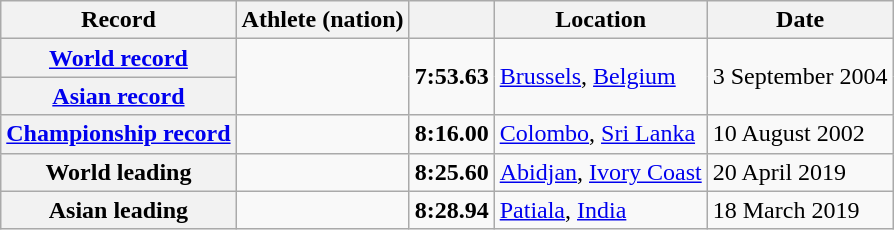<table class="wikitable">
<tr>
<th scope="col">Record</th>
<th scope="col">Athlete (nation)</th>
<th scope="col"></th>
<th scope="col">Location</th>
<th scope="col">Date</th>
</tr>
<tr>
<th scope="row"><a href='#'>World record</a></th>
<td rowspan="2"></td>
<td rowspan="2" align="center"><strong>7:53.63</strong></td>
<td rowspan="2"><a href='#'>Brussels</a>, <a href='#'>Belgium</a></td>
<td rowspan="2">3 September 2004</td>
</tr>
<tr>
<th scope="row"><a href='#'>Asian record</a></th>
</tr>
<tr>
<th><a href='#'>Championship record</a></th>
<td></td>
<td align="center"><strong>8:16.00</strong></td>
<td><a href='#'>Colombo</a>, <a href='#'>Sri Lanka</a></td>
<td>10 August 2002</td>
</tr>
<tr>
<th scope="row">World leading</th>
<td></td>
<td align="center"><strong>8:25.60</strong></td>
<td><a href='#'>Abidjan</a>, <a href='#'>Ivory Coast</a></td>
<td>20 April 2019</td>
</tr>
<tr>
<th scope="row">Asian leading</th>
<td></td>
<td align="center"><strong>8:28.94</strong></td>
<td><a href='#'>Patiala</a>, <a href='#'>India</a></td>
<td>18 March 2019</td>
</tr>
</table>
